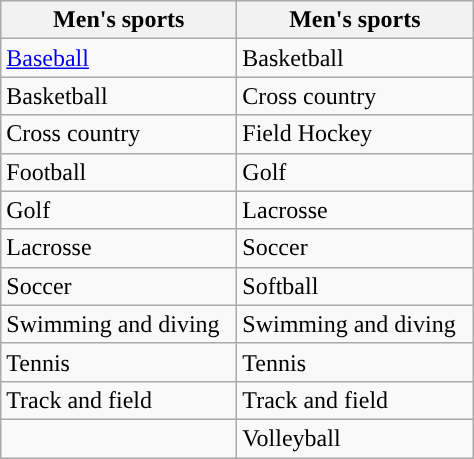<table class="wikitable"; style= "text-align: ">
<tr>
<th width=150px>Men's sports</th>
<th width=150px>Men's sports</th>
</tr>
<tr>
<td><a href='#'>Baseball</a></td>
<td>Basketball</td>
</tr>
<tr>
<td>Basketball</td>
<td>Cross country</td>
</tr>
<tr>
<td>Cross country</td>
<td>Field Hockey</td>
</tr>
<tr>
<td>Football</td>
<td>Golf</td>
</tr>
<tr>
<td>Golf</td>
<td>Lacrosse</td>
</tr>
<tr>
<td>Lacrosse</td>
<td>Soccer</td>
</tr>
<tr>
<td>Soccer</td>
<td>Softball</td>
</tr>
<tr>
<td>Swimming and diving</td>
<td>Swimming and diving</td>
</tr>
<tr>
<td>Tennis</td>
<td>Tennis</td>
</tr>
<tr>
<td>Track and field</td>
<td>Track and field</td>
</tr>
<tr>
<td></td>
<td>Volleyball</td>
</tr>
</table>
